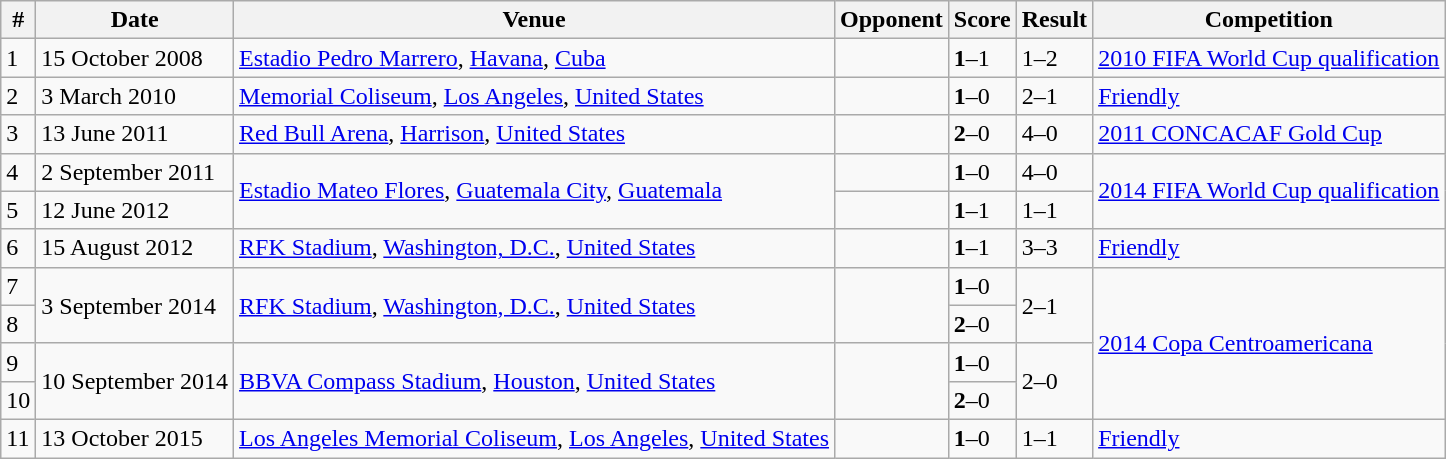<table class="wikitable collapsible">
<tr>
<th>#</th>
<th>Date</th>
<th>Venue</th>
<th>Opponent</th>
<th>Score</th>
<th>Result</th>
<th>Competition</th>
</tr>
<tr>
<td>1</td>
<td>15 October 2008</td>
<td><a href='#'>Estadio Pedro Marrero</a>, <a href='#'>Havana</a>, <a href='#'>Cuba</a></td>
<td></td>
<td><strong>1</strong>–1</td>
<td>1–2</td>
<td><a href='#'>2010 FIFA World Cup qualification</a></td>
</tr>
<tr>
<td>2</td>
<td>3 March 2010</td>
<td><a href='#'>Memorial Coliseum</a>, <a href='#'>Los Angeles</a>, <a href='#'>United States</a></td>
<td></td>
<td><strong>1</strong>–0</td>
<td>2–1</td>
<td><a href='#'>Friendly</a></td>
</tr>
<tr>
<td>3</td>
<td>13 June 2011</td>
<td><a href='#'>Red Bull Arena</a>, <a href='#'>Harrison</a>, <a href='#'>United States</a></td>
<td></td>
<td><strong>2</strong>–0</td>
<td>4–0</td>
<td><a href='#'>2011 CONCACAF Gold Cup</a></td>
</tr>
<tr>
<td>4</td>
<td>2 September 2011</td>
<td rowspan=2><a href='#'>Estadio Mateo Flores</a>, <a href='#'>Guatemala City</a>, <a href='#'>Guatemala</a></td>
<td></td>
<td><strong>1</strong>–0</td>
<td>4–0</td>
<td rowspan=2><a href='#'>2014 FIFA World Cup qualification</a></td>
</tr>
<tr>
<td>5</td>
<td>12 June 2012</td>
<td></td>
<td><strong>1</strong>–1</td>
<td>1–1</td>
</tr>
<tr>
<td>6</td>
<td>15 August 2012</td>
<td><a href='#'>RFK Stadium</a>, <a href='#'>Washington, D.C.</a>, <a href='#'>United States</a></td>
<td></td>
<td><strong>1</strong>–1</td>
<td>3–3</td>
<td><a href='#'>Friendly</a></td>
</tr>
<tr>
<td>7</td>
<td rowspan=2>3 September 2014</td>
<td rowspan=2><a href='#'>RFK Stadium</a>, <a href='#'>Washington, D.C.</a>, <a href='#'>United States</a></td>
<td rowspan=2></td>
<td><strong>1</strong>–0</td>
<td rowspan=2>2–1</td>
<td rowspan=4><a href='#'>2014 Copa Centroamericana</a></td>
</tr>
<tr>
<td>8</td>
<td><strong>2</strong>–0</td>
</tr>
<tr>
<td>9</td>
<td rowspan=2>10 September 2014</td>
<td rowspan=2><a href='#'>BBVA Compass Stadium</a>, <a href='#'>Houston</a>, <a href='#'>United States</a></td>
<td rowspan=2></td>
<td><strong>1</strong>–0</td>
<td rowspan=2>2–0</td>
</tr>
<tr>
<td>10</td>
<td><strong>2</strong>–0</td>
</tr>
<tr>
<td>11</td>
<td rowspan=2>13 October 2015</td>
<td rowspan=2><a href='#'>Los Angeles Memorial Coliseum</a>, <a href='#'>Los Angeles</a>, <a href='#'>United States</a></td>
<td rowspan=2></td>
<td><strong>1</strong>–0</td>
<td rowspan=2>1–1</td>
<td rowspan=4><a href='#'>Friendly</a></td>
</tr>
</table>
